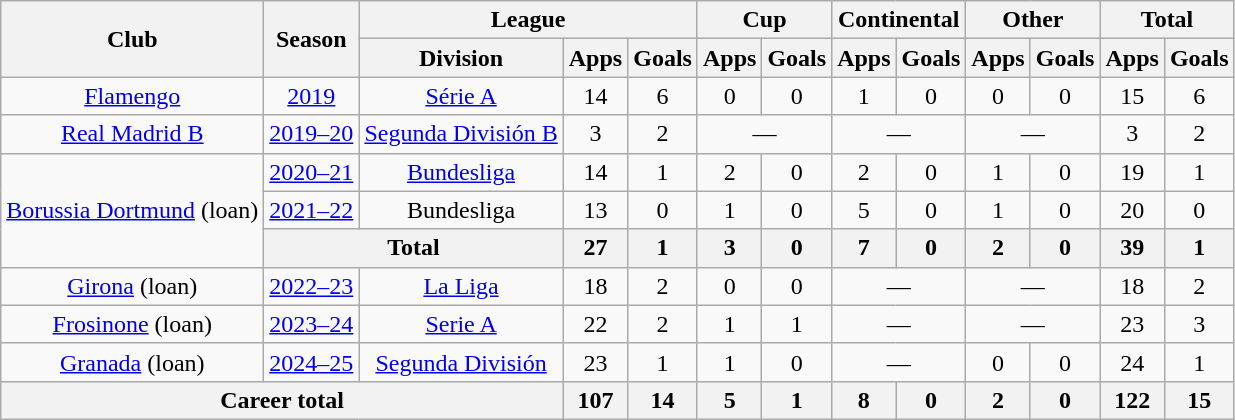<table class="wikitable" style="text-align:center">
<tr>
<th rowspan="2">Club</th>
<th rowspan="2">Season</th>
<th colspan="3">League</th>
<th colspan="2">Cup</th>
<th colspan="2">Continental</th>
<th colspan="2">Other</th>
<th colspan="2">Total</th>
</tr>
<tr>
<th>Division</th>
<th>Apps</th>
<th>Goals</th>
<th>Apps</th>
<th>Goals</th>
<th>Apps</th>
<th>Goals</th>
<th>Apps</th>
<th>Goals</th>
<th>Apps</th>
<th>Goals</th>
</tr>
<tr>
<td><a href='#'>Flamengo</a></td>
<td><a href='#'>2019</a></td>
<td><a href='#'>Série A</a></td>
<td>14</td>
<td>6</td>
<td>0</td>
<td>0</td>
<td>1</td>
<td>0</td>
<td>0</td>
<td>0</td>
<td>15</td>
<td>6</td>
</tr>
<tr>
<td><a href='#'>Real Madrid B</a></td>
<td><a href='#'>2019–20</a></td>
<td><a href='#'>Segunda División B</a></td>
<td>3</td>
<td>2</td>
<td colspan="2">—</td>
<td colspan="2">—</td>
<td colspan="2">—</td>
<td>3</td>
<td>2</td>
</tr>
<tr>
<td rowspan="3"><a href='#'>Borussia Dortmund</a> (loan)</td>
<td><a href='#'>2020–21</a></td>
<td><a href='#'>Bundesliga</a></td>
<td>14</td>
<td>1</td>
<td>2</td>
<td>0</td>
<td>2</td>
<td>0</td>
<td>1</td>
<td>0</td>
<td>19</td>
<td>1</td>
</tr>
<tr>
<td><a href='#'>2021–22</a></td>
<td>Bundesliga</td>
<td>13</td>
<td>0</td>
<td>1</td>
<td>0</td>
<td>5</td>
<td>0</td>
<td>1</td>
<td>0</td>
<td>20</td>
<td>0</td>
</tr>
<tr>
<th colspan="2">Total</th>
<th>27</th>
<th>1</th>
<th>3</th>
<th>0</th>
<th>7</th>
<th>0</th>
<th>2</th>
<th>0</th>
<th>39</th>
<th>1</th>
</tr>
<tr>
<td><a href='#'>Girona</a> (loan)</td>
<td><a href='#'>2022–23</a></td>
<td><a href='#'>La Liga</a></td>
<td>18</td>
<td>2</td>
<td>0</td>
<td>0</td>
<td colspan="2">—</td>
<td colspan="2">—</td>
<td>18</td>
<td>2</td>
</tr>
<tr>
<td><a href='#'>Frosinone</a> (loan)</td>
<td><a href='#'>2023–24</a></td>
<td><a href='#'>Serie A</a></td>
<td>22</td>
<td>2</td>
<td>1</td>
<td>1</td>
<td colspan="2">—</td>
<td colspan="2">—</td>
<td>23</td>
<td>3</td>
</tr>
<tr>
<td><a href='#'>Granada</a> (loan)</td>
<td><a href='#'>2024–25</a></td>
<td><a href='#'>Segunda División</a></td>
<td>23</td>
<td>1</td>
<td>1</td>
<td>0</td>
<td colspan="2">—</td>
<td>0</td>
<td>0</td>
<td>24</td>
<td>1</td>
</tr>
<tr>
<th colspan="3">Career total</th>
<th>107</th>
<th>14</th>
<th>5</th>
<th>1</th>
<th>8</th>
<th>0</th>
<th>2</th>
<th>0</th>
<th>122</th>
<th>15</th>
</tr>
</table>
